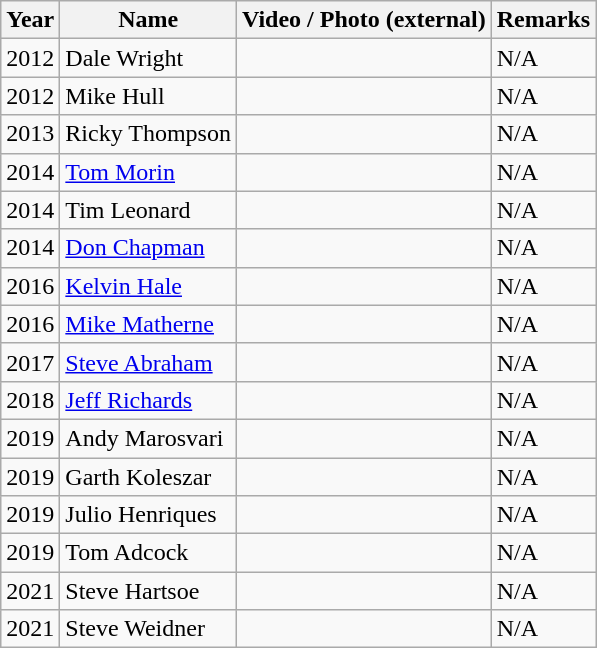<table class="wikitable">
<tr>
<th>Year</th>
<th>Name</th>
<th>Video / Photo (external)</th>
<th>Remarks</th>
</tr>
<tr>
<td>2012</td>
<td>Dale Wright</td>
<td></td>
<td>N/A</td>
</tr>
<tr>
<td>2012</td>
<td>Mike Hull</td>
<td></td>
<td>N/A</td>
</tr>
<tr>
<td>2013</td>
<td>Ricky Thompson</td>
<td></td>
<td>N/A</td>
</tr>
<tr>
<td>2014</td>
<td><a href='#'>Tom Morin</a></td>
<td></td>
<td>N/A</td>
</tr>
<tr>
<td>2014</td>
<td>Tim Leonard</td>
<td></td>
<td>N/A</td>
</tr>
<tr>
<td>2014</td>
<td><a href='#'>Don Chapman</a></td>
<td></td>
<td>N/A</td>
</tr>
<tr>
<td>2016</td>
<td><a href='#'>Kelvin Hale</a></td>
<td></td>
<td>N/A</td>
</tr>
<tr>
<td>2016</td>
<td><a href='#'>Mike Matherne</a></td>
<td></td>
<td>N/A</td>
</tr>
<tr>
<td>2017</td>
<td><a href='#'>Steve Abraham</a></td>
<td></td>
<td>N/A</td>
</tr>
<tr>
<td>2018</td>
<td><a href='#'>Jeff Richards</a></td>
<td></td>
<td>N/A</td>
</tr>
<tr>
<td>2019</td>
<td>Andy Marosvari</td>
<td></td>
<td>N/A</td>
</tr>
<tr>
<td>2019</td>
<td>Garth Koleszar</td>
<td></td>
<td>N/A</td>
</tr>
<tr>
<td>2019</td>
<td>Julio Henriques</td>
<td></td>
<td>N/A</td>
</tr>
<tr>
<td>2019</td>
<td>Tom Adcock</td>
<td></td>
<td>N/A</td>
</tr>
<tr>
<td>2021</td>
<td>Steve Hartsoe</td>
<td></td>
<td>N/A</td>
</tr>
<tr>
<td>2021</td>
<td>Steve Weidner</td>
<td></td>
<td>N/A</td>
</tr>
</table>
